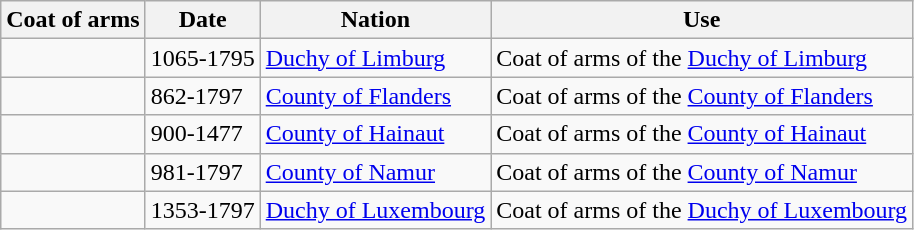<table class="wikitable">
<tr>
<th>Coat of arms</th>
<th>Date</th>
<th>Nation</th>
<th>Use</th>
</tr>
<tr>
<td></td>
<td>1065-1795</td>
<td><a href='#'>Duchy of Limburg</a></td>
<td>Coat of arms of the <a href='#'>Duchy of Limburg</a></td>
</tr>
<tr>
<td></td>
<td>862-1797</td>
<td><a href='#'>County of Flanders</a></td>
<td>Coat of arms of the <a href='#'>County of Flanders</a></td>
</tr>
<tr>
<td></td>
<td>900-1477</td>
<td><a href='#'>County of Hainaut</a></td>
<td>Coat of arms of the <a href='#'>County of Hainaut</a></td>
</tr>
<tr>
<td></td>
<td>981-1797</td>
<td><a href='#'>County of Namur</a></td>
<td>Coat of arms of the <a href='#'>County of Namur</a></td>
</tr>
<tr>
<td></td>
<td>1353-1797</td>
<td><a href='#'>Duchy of Luxembourg</a></td>
<td>Coat of arms of the <a href='#'>Duchy of Luxembourg</a></td>
</tr>
</table>
